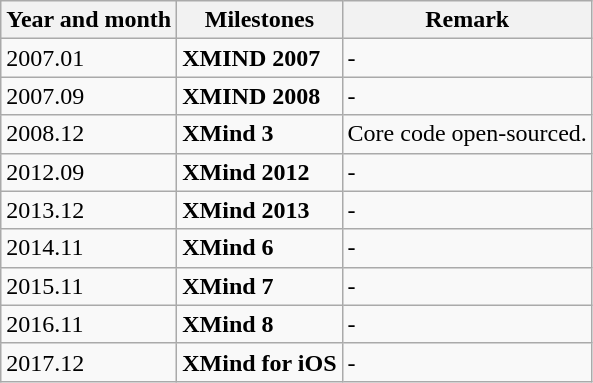<table class="wikitable">
<tr>
<th>Year and month</th>
<th>Milestones</th>
<th>Remark</th>
</tr>
<tr>
<td>2007.01</td>
<td><strong>XMIND 2007</strong></td>
<td>-</td>
</tr>
<tr>
<td>2007.09</td>
<td><strong>XMIND 2008</strong></td>
<td>-</td>
</tr>
<tr>
<td>2008.12</td>
<td><strong>XMind 3</strong></td>
<td>Core code open-sourced.</td>
</tr>
<tr>
<td>2012.09</td>
<td><strong>XMind 2012</strong></td>
<td>-</td>
</tr>
<tr>
<td>2013.12</td>
<td><strong>XMind 2013</strong></td>
<td>-</td>
</tr>
<tr>
<td>2014.11</td>
<td><strong>XMind 6</strong></td>
<td>-</td>
</tr>
<tr>
<td>2015.11</td>
<td><strong>XMind 7</strong></td>
<td>-</td>
</tr>
<tr>
<td>2016.11</td>
<td><strong>XMind 8</strong></td>
<td>-</td>
</tr>
<tr>
<td>2017.12</td>
<td><strong>XMind for iOS</strong></td>
<td>-</td>
</tr>
</table>
